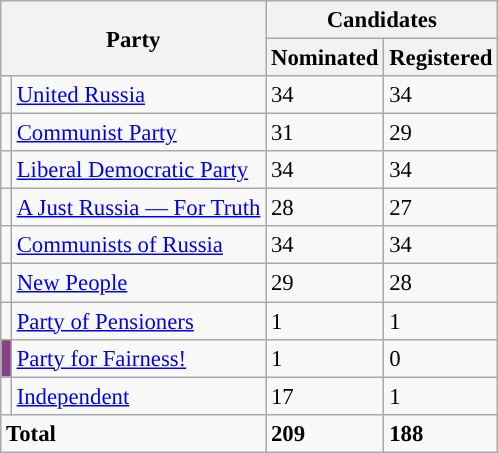<table class="wikitable sortable" style="background: #f9f9f9; text-align:left; font-size: 95%">
<tr>
<th align=center rowspan=2 colspan=2>Party</th>
<th align=center colspan=2>Candidates</th>
</tr>
<tr>
<th align=center>Nominated</th>
<th align=center>Registered</th>
</tr>
<tr>
<td></td>
<td><a href='#'>United Russia</a></td>
<td>34</td>
<td>34</td>
</tr>
<tr>
<td></td>
<td><a href='#'>Communist Party</a></td>
<td>31</td>
<td>29</td>
</tr>
<tr>
<td></td>
<td><a href='#'>Liberal Democratic Party</a></td>
<td>34</td>
<td>34</td>
</tr>
<tr>
<td></td>
<td><a href='#'>A Just Russia — For Truth</a></td>
<td>28</td>
<td>27</td>
</tr>
<tr>
<td></td>
<td><a href='#'>Communists of Russia</a></td>
<td>34</td>
<td>34</td>
</tr>
<tr>
<td></td>
<td><a href='#'>New People</a></td>
<td>29</td>
<td>28</td>
</tr>
<tr>
<td></td>
<td><a href='#'>Party of Pensioners</a></td>
<td>1</td>
<td>1</td>
</tr>
<tr>
<td bgcolor="#864386"></td>
<td><a href='#'>Party for Fairness!</a></td>
<td>1</td>
<td>0</td>
</tr>
<tr>
<td></td>
<td><a href='#'>Independent</a></td>
<td>17</td>
<td>1</td>
</tr>
<tr>
<td colspan=2><strong>Total</strong></td>
<td><strong>209</strong></td>
<td><strong>188</strong></td>
</tr>
</table>
